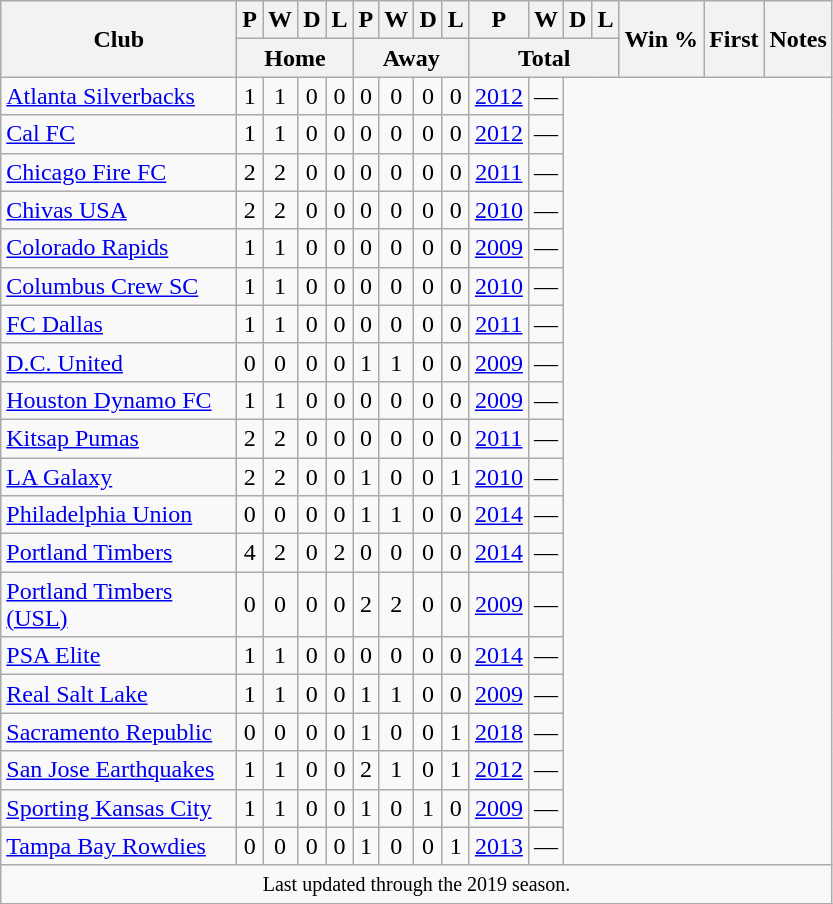<table class="wikitable sortable" style="text-align:center;">
<tr>
<th width="150" rowspan="2">Club</th>
<th>P</th>
<th>W</th>
<th>D</th>
<th>L</th>
<th>P</th>
<th>W</th>
<th>D</th>
<th>L</th>
<th>P</th>
<th>W</th>
<th>D</th>
<th>L</th>
<th rowspan="2">Win %</th>
<th rowspan="2">First</th>
<th class="unsortable" rowspan="2">Notes</th>
</tr>
<tr class="unsortable">
<th colspan="4">Home</th>
<th colspan="4">Away</th>
<th colspan="4">Total</th>
</tr>
<tr>
<td align="left"><a href='#'>Atlanta Silverbacks</a></td>
<td>1</td>
<td>1</td>
<td>0</td>
<td>0<br></td>
<td>0</td>
<td>0</td>
<td>0</td>
<td>0<br>
</td>
<td><a href='#'>2012</a></td>
<td>—</td>
</tr>
<tr>
<td align="left"><a href='#'>Cal FC</a></td>
<td>1</td>
<td>1</td>
<td>0</td>
<td>0<br></td>
<td>0</td>
<td>0</td>
<td>0</td>
<td>0<br>
</td>
<td><a href='#'>2012</a></td>
<td>—</td>
</tr>
<tr>
<td align="left"><a href='#'>Chicago Fire FC</a></td>
<td>2</td>
<td>2</td>
<td>0</td>
<td>0<br></td>
<td>0</td>
<td>0</td>
<td>0</td>
<td>0<br>
</td>
<td><a href='#'>2011</a></td>
<td>—</td>
</tr>
<tr>
<td align="left"><a href='#'>Chivas USA</a></td>
<td>2</td>
<td>2</td>
<td>0</td>
<td>0<br></td>
<td>0</td>
<td>0</td>
<td>0</td>
<td>0<br>
</td>
<td><a href='#'>2010</a></td>
<td>—</td>
</tr>
<tr>
<td align="left"><a href='#'>Colorado Rapids</a></td>
<td>1</td>
<td>1</td>
<td>0</td>
<td>0<br></td>
<td>0</td>
<td>0</td>
<td>0</td>
<td>0<br>
</td>
<td><a href='#'>2009</a></td>
<td>—</td>
</tr>
<tr>
<td align="left"><a href='#'>Columbus Crew SC</a></td>
<td>1</td>
<td>1</td>
<td>0</td>
<td>0<br></td>
<td>0</td>
<td>0</td>
<td>0</td>
<td>0<br>
</td>
<td><a href='#'>2010</a></td>
<td>—</td>
</tr>
<tr>
<td align="left"><a href='#'>FC Dallas</a></td>
<td>1</td>
<td>1</td>
<td>0</td>
<td>0<br></td>
<td>0</td>
<td>0</td>
<td>0</td>
<td>0<br>
</td>
<td><a href='#'>2011</a></td>
<td>—</td>
</tr>
<tr>
<td align="left"><a href='#'>D.C. United</a></td>
<td>0</td>
<td>0</td>
<td>0</td>
<td>0<br></td>
<td>1</td>
<td>1</td>
<td>0</td>
<td>0<br>
</td>
<td><a href='#'>2009</a></td>
<td>—</td>
</tr>
<tr>
<td align="left"><a href='#'>Houston Dynamo FC</a></td>
<td>1</td>
<td>1</td>
<td>0</td>
<td>0<br></td>
<td>0</td>
<td>0</td>
<td>0</td>
<td>0<br>
</td>
<td><a href='#'>2009</a></td>
<td>—</td>
</tr>
<tr>
<td align="left"><a href='#'>Kitsap Pumas</a></td>
<td>2</td>
<td>2</td>
<td>0</td>
<td>0<br></td>
<td>0</td>
<td>0</td>
<td>0</td>
<td>0<br>
</td>
<td><a href='#'>2011</a></td>
<td>—</td>
</tr>
<tr>
<td align="left"><a href='#'>LA Galaxy</a></td>
<td>2</td>
<td>2</td>
<td>0</td>
<td>0<br></td>
<td>1</td>
<td>0</td>
<td>0</td>
<td>1<br>
</td>
<td><a href='#'>2010</a></td>
<td>—</td>
</tr>
<tr>
<td align="left"><a href='#'>Philadelphia Union</a></td>
<td>0</td>
<td>0</td>
<td>0</td>
<td>0<br></td>
<td>1</td>
<td>1</td>
<td>0</td>
<td>0<br>
</td>
<td><a href='#'>2014</a></td>
<td>—</td>
</tr>
<tr>
<td align="left"><a href='#'>Portland Timbers</a></td>
<td>4</td>
<td>2</td>
<td>0</td>
<td>2<br></td>
<td>0</td>
<td>0</td>
<td>0</td>
<td>0<br>
</td>
<td><a href='#'>2014</a></td>
<td>—</td>
</tr>
<tr>
<td align="left"><a href='#'>Portland Timbers (USL)</a></td>
<td>0</td>
<td>0</td>
<td>0</td>
<td>0<br></td>
<td>2</td>
<td>2</td>
<td>0</td>
<td>0<br>
</td>
<td><a href='#'>2009</a></td>
<td>—</td>
</tr>
<tr>
<td align="left"><a href='#'>PSA Elite</a></td>
<td>1</td>
<td>1</td>
<td>0</td>
<td>0<br></td>
<td>0</td>
<td>0</td>
<td>0</td>
<td>0<br>
</td>
<td><a href='#'>2014</a></td>
<td>—</td>
</tr>
<tr>
<td align="left"><a href='#'>Real Salt Lake</a></td>
<td>1</td>
<td>1</td>
<td>0</td>
<td>0<br></td>
<td>1</td>
<td>1</td>
<td>0</td>
<td>0<br>
</td>
<td><a href='#'>2009</a></td>
<td>—</td>
</tr>
<tr>
<td align="left"><a href='#'>Sacramento Republic</a></td>
<td>0</td>
<td>0</td>
<td>0</td>
<td>0<br></td>
<td>1</td>
<td>0</td>
<td>0</td>
<td>1<br>
</td>
<td><a href='#'>2018</a></td>
<td>—</td>
</tr>
<tr>
<td align="left"><a href='#'>San Jose Earthquakes</a></td>
<td>1</td>
<td>1</td>
<td>0</td>
<td>0<br></td>
<td>2</td>
<td>1</td>
<td>0</td>
<td>1<br>
</td>
<td><a href='#'>2012</a></td>
<td>—</td>
</tr>
<tr>
<td align="left"><a href='#'>Sporting Kansas City</a></td>
<td>1</td>
<td>1</td>
<td>0</td>
<td>0<br></td>
<td>1</td>
<td>0</td>
<td>1</td>
<td>0<br>
</td>
<td><a href='#'>2009</a></td>
<td>—</td>
</tr>
<tr>
<td align="left"><a href='#'>Tampa Bay Rowdies</a></td>
<td>0</td>
<td>0</td>
<td>0</td>
<td>0<br></td>
<td>1</td>
<td>0</td>
<td>0</td>
<td>1<br>
</td>
<td><a href='#'>2013</a></td>
<td>—</td>
</tr>
<tr class="sortbottom">
<td class="unsortable" colspan="18"><small>Last updated through the 2019 season.</small></td>
</tr>
</table>
